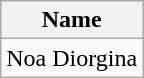<table class="wikitable">
<tr>
<th>Name</th>
</tr>
<tr>
<td> Noa Diorgina</td>
</tr>
</table>
